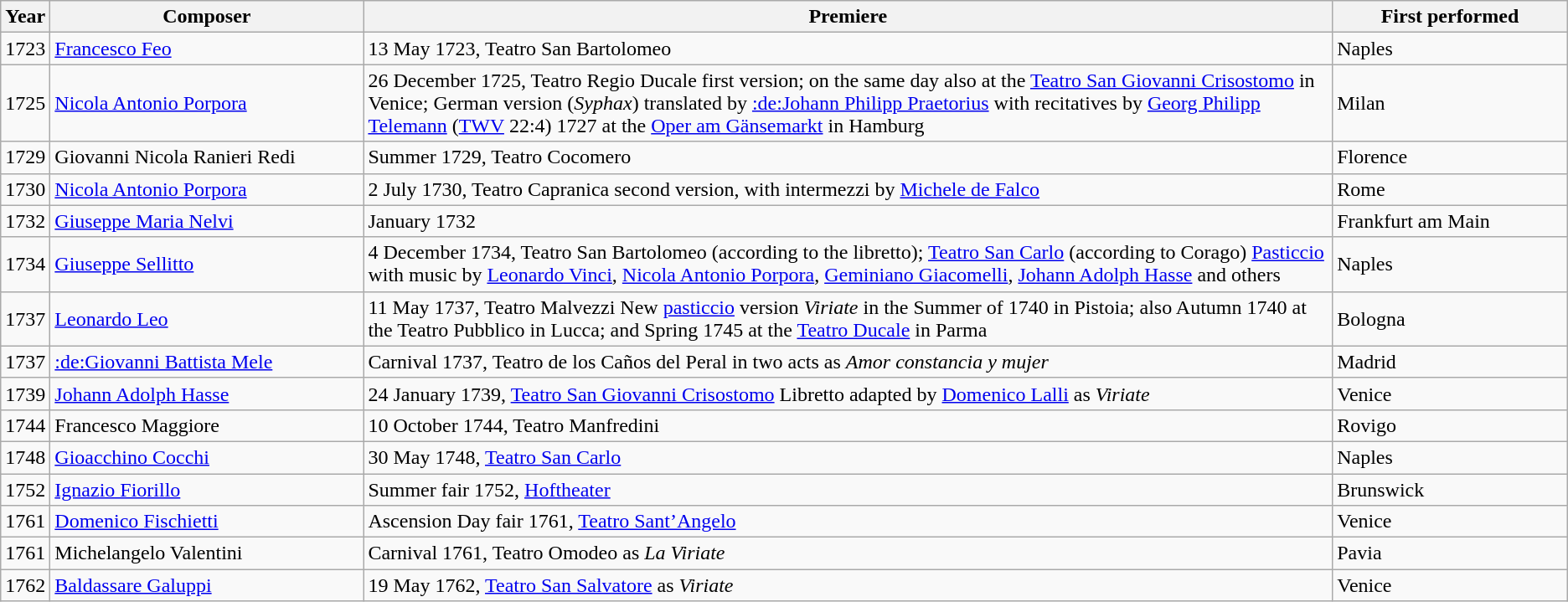<table class="wikitable sortable" border="1">
<tr>
<th>Year</th>
<th width="20%">Composer</th>
<th>Premiere</th>
<th width="15%">First performed</th>
</tr>
<tr>
<td>1723</td>
<td data-sort-value="Feo, Francesco"><a href='#'>Francesco Feo</a></td>
<td data-sort-value="1723">13 May 1723, Teatro San Bartolomeo</td>
<td>Naples</td>
</tr>
<tr>
<td>1725</td>
<td data-sort-value="Porpora, Nicola Antonio"><a href='#'>Nicola Antonio Porpora</a></td>
<td data-sort-value="1725">26 December 1725, Teatro Regio Ducale first version; on the same day also at the <a href='#'>Teatro San Giovanni Crisostomo</a> in Venice; German version (<em>Syphax</em>) translated by <a href='#'>:de:Johann Philipp Praetorius</a> with recitatives by <a href='#'>Georg Philipp Telemann</a> (<a href='#'>TWV</a> 22:4) 1727 at the <a href='#'>Oper am Gänsemarkt</a> in Hamburg</td>
<td>Milan</td>
</tr>
<tr>
<td>1729</td>
<td data-sort-value="Ranieri Redi, Giovanni Nicola">Giovanni Nicola Ranieri Redi</td>
<td data-sort-value="1729">Summer 1729, Teatro Cocomero</td>
<td>Florence</td>
</tr>
<tr>
<td>1730</td>
<td data-sort-value="Porpora, Nicola Antonio"><a href='#'>Nicola Antonio Porpora</a></td>
<td data-sort-value="1730">2 July 1730, Teatro Capranica second version, with intermezzi by <a href='#'>Michele de Falco</a></td>
<td>Rome</td>
</tr>
<tr>
<td>1732</td>
<td data-sort-value="Nelvi, Giuseppe Maria"><a href='#'>Giuseppe Maria Nelvi</a></td>
<td data-sort-value="1732">January 1732</td>
<td>Frankfurt am Main</td>
</tr>
<tr>
<td>1734</td>
<td data-sort-value="Sellitto, Giuseppe"><a href='#'>Giuseppe Sellitto</a></td>
<td data-sort-value="1734">4 December 1734, Teatro San Bartolomeo (according to the libretto); <a href='#'>Teatro San Carlo</a> (according to Corago)  <a href='#'>Pasticcio</a> with music by <a href='#'>Leonardo Vinci</a>, <a href='#'>Nicola Antonio Porpora</a>, <a href='#'>Geminiano Giacomelli</a>, <a href='#'>Johann Adolph Hasse</a> and others</td>
<td>Naples</td>
</tr>
<tr>
<td>1737</td>
<td data-sort-value="Leo, Leonardo"><a href='#'>Leonardo Leo</a></td>
<td data-sort-value="1737">11 May 1737, Teatro Malvezzi New <a href='#'>pasticcio</a> version <em>Viriate</em> in the Summer of 1740 in Pistoia; also Autumn 1740 at the Teatro Pubblico in Lucca; and Spring 1745 at the  <a href='#'>Teatro Ducale</a> in Parma</td>
<td>Bologna</td>
</tr>
<tr>
<td>1737</td>
<td data-sort-value="Mele, Giovanni Battista"><a href='#'>:de:Giovanni Battista Mele</a></td>
<td data-sort-value="1737">Carnival 1737, Teatro de los Caños del Peral in two acts as <em>Amor constancia y mujer</em></td>
<td>Madrid</td>
</tr>
<tr>
<td>1739</td>
<td data-sort-value="Hasse, Johann Adolph"><a href='#'>Johann Adolph Hasse</a></td>
<td data-sort-value="1739">24 January 1739, <a href='#'>Teatro San Giovanni Crisostomo</a> Libretto adapted by <a href='#'>Domenico Lalli</a> as <em>Viriate</em></td>
<td>Venice</td>
</tr>
<tr>
<td>1744</td>
<td data-sort-value="Maggiore, Francesco">Francesco Maggiore</td>
<td data-sort-value="1744">10 October 1744, Teatro Manfredini</td>
<td>Rovigo</td>
</tr>
<tr>
<td>1748</td>
<td data-sort-value="Cocchi, Gioacchino"><a href='#'>Gioacchino Cocchi</a></td>
<td data-sort-value="1748">30 May 1748, <a href='#'>Teatro San Carlo</a></td>
<td>Naples</td>
</tr>
<tr>
<td>1752</td>
<td data-sort-value="Fiorillo, Ignazio"><a href='#'>Ignazio Fiorillo</a></td>
<td data-sort-value="1752">Summer fair 1752, <a href='#'>Hoftheater</a></td>
<td>Brunswick</td>
</tr>
<tr>
<td>1761</td>
<td data-sort-value="Fischietti, Domenico"><a href='#'>Domenico Fischietti</a></td>
<td data-sort-value="1761">Ascension Day fair 1761, <a href='#'>Teatro Sant’Angelo</a></td>
<td>Venice</td>
</tr>
<tr>
<td>1761</td>
<td data-sort-value="Valentini, Michelangelo">Michelangelo Valentini</td>
<td data-sort-value="1761">Carnival 1761, Teatro Omodeo as <em>La Viriate</em></td>
<td>Pavia</td>
</tr>
<tr>
<td>1762</td>
<td data-sort-value="Galuppi, Baldassare"><a href='#'>Baldassare Galuppi</a></td>
<td data-sort-value="1762">19 May 1762, <a href='#'>Teatro San Salvatore</a> as <em>Viriate</em></td>
<td>Venice</td>
</tr>
</table>
